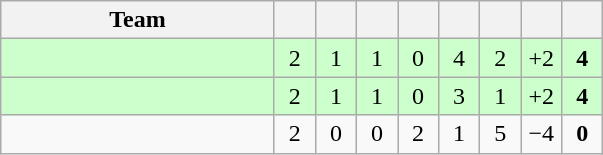<table class="wikitable" style="text-align: center;">
<tr>
<th width="175">Team</th>
<th width="20"></th>
<th width="20"></th>
<th width="20"></th>
<th width="20"></th>
<th width="20"></th>
<th width="20"></th>
<th width="20"></th>
<th width="20"></th>
</tr>
<tr bgcolor=ccffcc>
<td style="text-align:left;"></td>
<td>2</td>
<td>1</td>
<td>1</td>
<td>0</td>
<td>4</td>
<td>2</td>
<td>+2</td>
<td><strong>4</strong></td>
</tr>
<tr bgcolor=ccffcc>
<td style="text-align:left;"></td>
<td>2</td>
<td>1</td>
<td>1</td>
<td>0</td>
<td>3</td>
<td>1</td>
<td>+2</td>
<td><strong>4</strong></td>
</tr>
<tr>
<td style="text-align:left;"></td>
<td>2</td>
<td>0</td>
<td>0</td>
<td>2</td>
<td>1</td>
<td>5</td>
<td>−4</td>
<td><strong>0</strong></td>
</tr>
</table>
